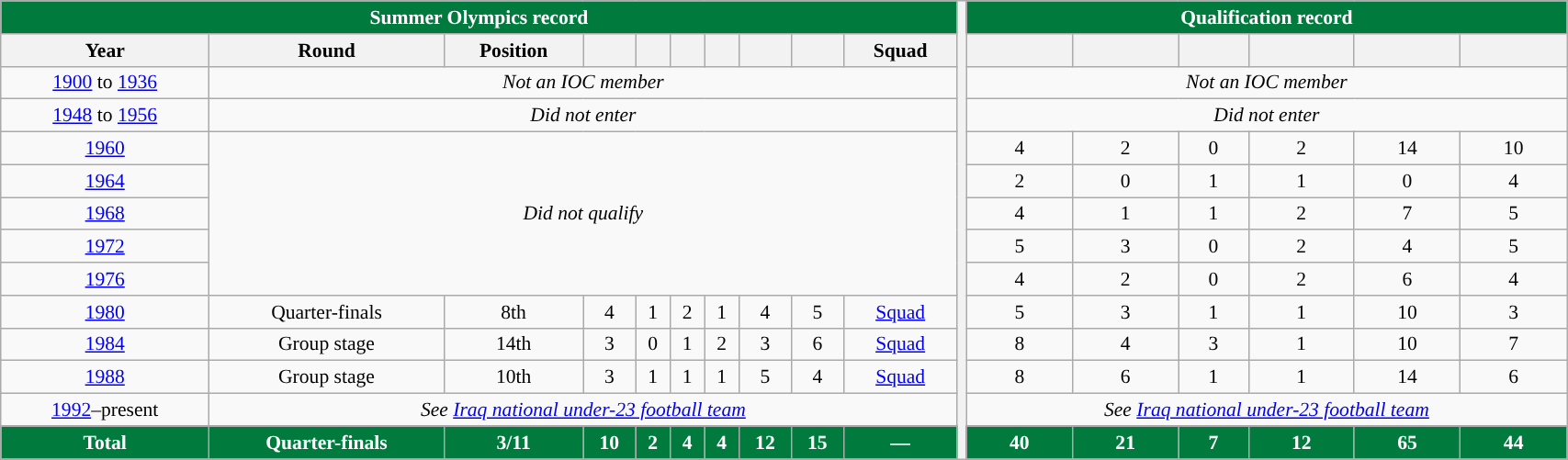<table class="wikitable collapsed" style="font-size:90%; text-align:center;" width="90%">
<tr>
<th colspan=10 style="background: #007A3D; color: #FFFFFF;">Summer Olympics record</th>
<th style="width:0%" rowspan="14"></th>
<th colspan=6 style="background: #007A3D; color: #FFFFFF;">Qualification record</th>
</tr>
<tr>
<th>Year</th>
<th>Round</th>
<th>Position</th>
<th></th>
<th></th>
<th></th>
<th></th>
<th></th>
<th></th>
<th>Squad</th>
<th></th>
<th></th>
<th></th>
<th></th>
<th></th>
<th></th>
</tr>
<tr>
<td> <a href='#'>1900</a> to  <a href='#'>1936</a></td>
<td colspan="9"><em>Not an IOC member</em></td>
<td colspan="6"><em>Not an IOC member</em></td>
</tr>
<tr>
<td> <a href='#'>1948</a> to  <a href='#'>1956</a></td>
<td colspan="9"><em>Did not enter</em></td>
<td colspan="6"><em>Did not enter</em></td>
</tr>
<tr>
<td> <a href='#'>1960</a></td>
<td rowspan="5" colspan="9"><em>Did not qualify</em></td>
<td>4</td>
<td>2</td>
<td>0</td>
<td>2</td>
<td>14</td>
<td>10</td>
</tr>
<tr>
<td> <a href='#'>1964</a></td>
<td>2</td>
<td>0</td>
<td>1</td>
<td>1</td>
<td>0</td>
<td>4</td>
</tr>
<tr>
<td> <a href='#'>1968</a></td>
<td>4</td>
<td>1</td>
<td>1</td>
<td>2</td>
<td>7</td>
<td>5</td>
</tr>
<tr>
<td> <a href='#'>1972</a></td>
<td>5</td>
<td>3</td>
<td>0</td>
<td>2</td>
<td>4</td>
<td>5</td>
</tr>
<tr>
<td> <a href='#'>1976</a></td>
<td>4</td>
<td>2</td>
<td>0</td>
<td>2</td>
<td>6</td>
<td>4</td>
</tr>
<tr>
<td> <a href='#'>1980</a></td>
<td>Quarter-finals</td>
<td>8th</td>
<td>4</td>
<td>1</td>
<td>2</td>
<td>1</td>
<td>4</td>
<td>5</td>
<td><a href='#'>Squad</a></td>
<td>5</td>
<td>3</td>
<td>1</td>
<td>1</td>
<td>10</td>
<td>3</td>
</tr>
<tr>
<td> <a href='#'>1984</a></td>
<td>Group stage</td>
<td>14th</td>
<td>3</td>
<td>0</td>
<td>1</td>
<td>2</td>
<td>3</td>
<td>6</td>
<td><a href='#'>Squad</a></td>
<td>8</td>
<td>4</td>
<td>3</td>
<td>1</td>
<td>10</td>
<td>7</td>
</tr>
<tr>
<td> <a href='#'>1988</a></td>
<td>Group stage</td>
<td>10th</td>
<td>3</td>
<td>1</td>
<td>1</td>
<td>1</td>
<td>5</td>
<td>4</td>
<td><a href='#'>Squad</a></td>
<td>8</td>
<td>6</td>
<td>1</td>
<td>1</td>
<td>14</td>
<td>6</td>
</tr>
<tr>
<td> <a href='#'>1992</a>–present</td>
<td colspan="9"><em>See <a href='#'>Iraq national under-23 football team</a></em></td>
<td colspan="6"><em>See <a href='#'>Iraq national under-23 football team</a></em></td>
</tr>
<tr>
<th style="background: #007A3D; color: #FFFFFF;">Total</th>
<th style="background: #007A3D; color: #FFFFFF;">Quarter-finals</th>
<th style="background: #007A3D; color: #FFFFFF;">3/11</th>
<th style="background: #007A3D; color: #FFFFFF;">10</th>
<th style="background: #007A3D; color: #FFFFFF;">2</th>
<th style="background: #007A3D; color: #FFFFFF;">4</th>
<th style="background: #007A3D; color: #FFFFFF;">4</th>
<th style="background: #007A3D; color: #FFFFFF;">12</th>
<th style="background: #007A3D; color: #FFFFFF;">15</th>
<th style="background: #007A3D; color: #FFFFFF;">—</th>
<th style="background: #007A3D; color: #FFFFFF;">40</th>
<th style="background: #007A3D; color: #FFFFFF;">21</th>
<th style="background: #007A3D; color: #FFFFFF;">7</th>
<th style="background: #007A3D; color: #FFFFFF;">12</th>
<th style="background: #007A3D; color: #FFFFFF;">65</th>
<th style="background: #007A3D; color: #FFFFFF;">44</th>
</tr>
</table>
